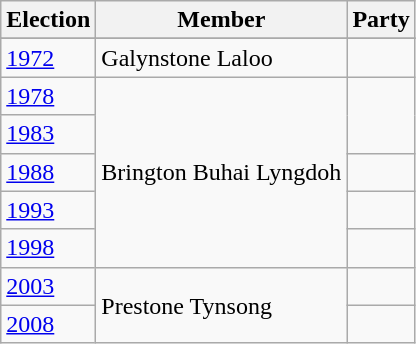<table class="wikitable sortable">
<tr>
<th>Election</th>
<th>Member</th>
<th colspan=2>Party</th>
</tr>
<tr>
</tr>
<tr>
</tr>
<tr>
</tr>
<tr>
</tr>
<tr>
<td><a href='#'>1972</a></td>
<td>Galynstone Laloo</td>
<td></td>
</tr>
<tr>
<td><a href='#'>1978</a></td>
<td rowspan=5>Brington Buhai Lyngdoh</td>
</tr>
<tr>
<td><a href='#'>1983</a></td>
</tr>
<tr>
<td><a href='#'>1988</a></td>
<td></td>
</tr>
<tr>
<td><a href='#'>1993</a></td>
</tr>
<tr>
<td><a href='#'>1998</a></td>
<td></td>
</tr>
<tr>
<td><a href='#'>2003</a></td>
<td rowspan=2>Prestone Tynsong</td>
<td></td>
</tr>
<tr>
<td><a href='#'>2008</a></td>
</tr>
</table>
